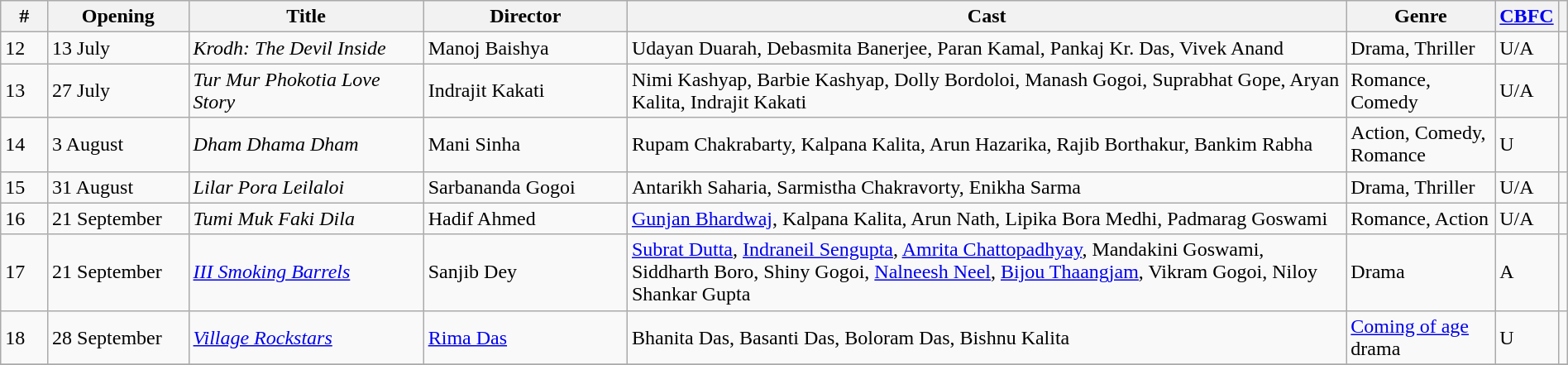<table class="wikitable sortable" style="width:100%;">
<tr>
<th width="3%">#</th>
<th width="9%">Opening</th>
<th width="15%">Title</th>
<th width="13%">Director</th>
<th>Cast</th>
<th>Genre</th>
<th><a href='#'>CBFC</a></th>
<th></th>
</tr>
<tr>
<td>12</td>
<td>13 July</td>
<td><em>Krodh: The Devil Inside</em></td>
<td>Manoj Baishya</td>
<td>Udayan Duarah, Debasmita Banerjee, Paran Kamal, Pankaj Kr. Das, Vivek Anand</td>
<td>Drama, Thriller</td>
<td>U/A</td>
<td></td>
</tr>
<tr>
<td>13</td>
<td>27 July</td>
<td><em>Tur Mur Phokotia Love Story</em></td>
<td>Indrajit Kakati</td>
<td>Nimi Kashyap, Barbie Kashyap, Dolly Bordoloi, Manash Gogoi, Suprabhat Gope, Aryan Kalita, Indrajit Kakati</td>
<td>Romance, Comedy</td>
<td>U/A</td>
<td></td>
</tr>
<tr>
<td>14</td>
<td>3 August</td>
<td><em>Dham Dhama Dham</em></td>
<td>Mani Sinha</td>
<td>Rupam Chakrabarty, Kalpana Kalita, Arun Hazarika, Rajib Borthakur, Bankim Rabha</td>
<td>Action, Comedy, Romance</td>
<td>U</td>
<td></td>
</tr>
<tr>
<td>15</td>
<td>31 August</td>
<td><em>Lilar Pora Leilaloi</em></td>
<td>Sarbananda Gogoi</td>
<td>Antarikh Saharia, Sarmistha Chakravorty, Enikha Sarma</td>
<td>Drama, Thriller</td>
<td>U/A</td>
<td></td>
</tr>
<tr>
<td>16</td>
<td>21 September</td>
<td><em>Tumi Muk Faki Dila</em></td>
<td>Hadif Ahmed</td>
<td><a href='#'>Gunjan Bhardwaj</a>, Kalpana Kalita, Arun Nath, Lipika Bora Medhi, Padmarag Goswami</td>
<td>Romance, Action</td>
<td>U/A</td>
<td></td>
</tr>
<tr>
<td>17</td>
<td>21 September</td>
<td><em><a href='#'>III Smoking Barrels</a></em></td>
<td>Sanjib Dey</td>
<td><a href='#'>Subrat Dutta</a>, <a href='#'>Indraneil Sengupta</a>, <a href='#'>Amrita Chattopadhyay</a>, Mandakini Goswami, Siddharth Boro, Shiny Gogoi, <a href='#'>Nalneesh Neel</a>, <a href='#'>Bijou Thaangjam</a>,  Vikram Gogoi, Niloy Shankar Gupta</td>
<td>Drama</td>
<td>A</td>
<td align="center"></td>
</tr>
<tr>
<td>18</td>
<td>28 September</td>
<td><em><a href='#'>Village Rockstars</a></em></td>
<td><a href='#'>Rima Das</a></td>
<td>Bhanita Das, Basanti Das, Boloram Das, Bishnu Kalita</td>
<td><a href='#'>Coming of age</a> drama</td>
<td>U</td>
<td align="center"></td>
</tr>
<tr>
</tr>
</table>
